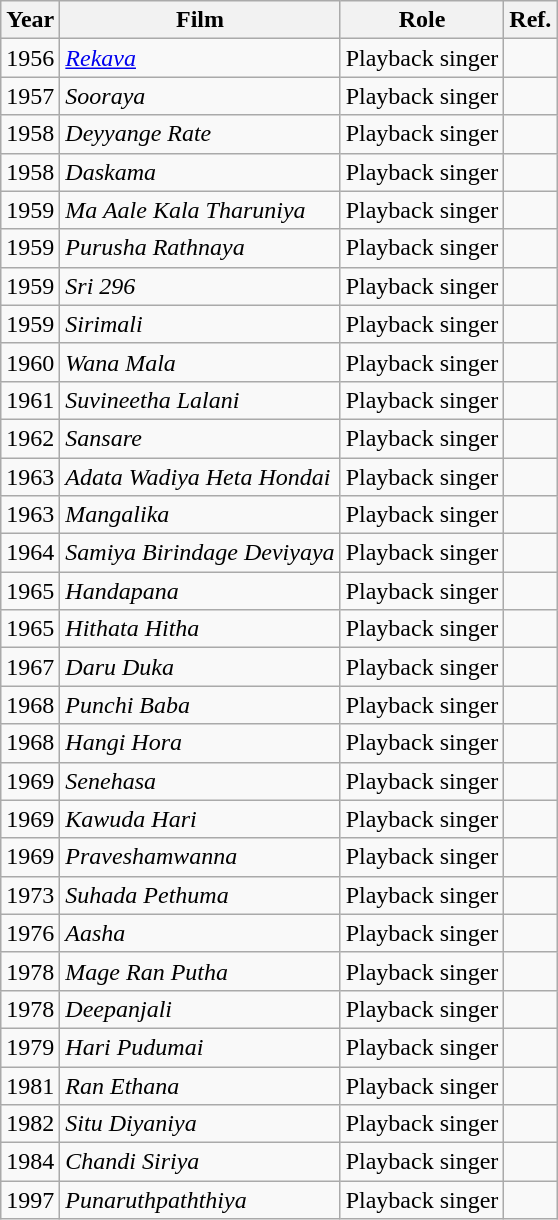<table class="wikitable">
<tr>
<th>Year</th>
<th>Film</th>
<th>Role</th>
<th>Ref.</th>
</tr>
<tr>
<td>1956</td>
<td><em><a href='#'>Rekava</a></em></td>
<td>Playback singer</td>
<td></td>
</tr>
<tr>
<td>1957</td>
<td><em>Sooraya</em></td>
<td>Playback singer</td>
<td></td>
</tr>
<tr>
<td>1958</td>
<td><em>Deyyange Rate</em></td>
<td>Playback singer</td>
<td></td>
</tr>
<tr>
<td>1958</td>
<td><em>Daskama</em></td>
<td>Playback singer</td>
<td></td>
</tr>
<tr>
<td>1959</td>
<td><em>Ma Aale Kala Tharuniya</em></td>
<td>Playback singer</td>
<td></td>
</tr>
<tr>
<td>1959</td>
<td><em>Purusha Rathnaya</em></td>
<td>Playback singer</td>
<td></td>
</tr>
<tr>
<td>1959</td>
<td><em>Sri 296</em></td>
<td>Playback singer</td>
<td></td>
</tr>
<tr>
<td>1959</td>
<td><em>Sirimali</em></td>
<td>Playback singer</td>
<td></td>
</tr>
<tr>
<td>1960</td>
<td><em>Wana Mala</em></td>
<td>Playback singer</td>
<td></td>
</tr>
<tr>
<td>1961</td>
<td><em>Suvineetha Lalani</em></td>
<td>Playback singer</td>
<td></td>
</tr>
<tr>
<td>1962</td>
<td><em>Sansare</em></td>
<td>Playback singer</td>
<td></td>
</tr>
<tr>
<td>1963</td>
<td><em>Adata Wadiya Heta Hondai</em></td>
<td>Playback singer</td>
<td></td>
</tr>
<tr>
<td>1963</td>
<td><em>Mangalika</em></td>
<td>Playback singer</td>
<td></td>
</tr>
<tr>
<td>1964</td>
<td><em>Samiya Birindage Deviyaya</em></td>
<td>Playback singer</td>
<td></td>
</tr>
<tr>
<td>1965</td>
<td><em>Handapana</em></td>
<td>Playback singer</td>
<td></td>
</tr>
<tr>
<td>1965</td>
<td><em>Hithata Hitha</em></td>
<td>Playback singer</td>
<td></td>
</tr>
<tr>
<td>1967</td>
<td><em>Daru Duka</em></td>
<td>Playback singer</td>
<td></td>
</tr>
<tr>
<td>1968</td>
<td><em>Punchi Baba</em></td>
<td>Playback singer</td>
<td></td>
</tr>
<tr>
<td>1968</td>
<td><em>Hangi Hora</em></td>
<td>Playback singer</td>
<td></td>
</tr>
<tr>
<td>1969</td>
<td><em>Senehasa</em></td>
<td>Playback singer</td>
<td></td>
</tr>
<tr>
<td>1969</td>
<td><em>Kawuda Hari</em></td>
<td>Playback singer</td>
<td></td>
</tr>
<tr>
<td>1969</td>
<td><em>Praveshamwanna</em></td>
<td>Playback singer</td>
<td></td>
</tr>
<tr>
<td>1973</td>
<td><em>Suhada Pethuma</em></td>
<td>Playback singer</td>
<td></td>
</tr>
<tr>
<td>1976</td>
<td><em>Aasha</em></td>
<td>Playback singer</td>
<td></td>
</tr>
<tr>
<td>1978</td>
<td><em>Mage Ran Putha</em></td>
<td>Playback singer</td>
<td></td>
</tr>
<tr>
<td>1978</td>
<td><em>Deepanjali</em></td>
<td>Playback singer</td>
<td></td>
</tr>
<tr>
<td>1979</td>
<td><em>Hari Pudumai</em></td>
<td>Playback singer</td>
<td></td>
</tr>
<tr>
<td>1981</td>
<td><em>Ran Ethana</em></td>
<td>Playback singer</td>
<td></td>
</tr>
<tr>
<td>1982</td>
<td><em>Situ Diyaniya</em></td>
<td>Playback singer</td>
<td></td>
</tr>
<tr>
<td>1984</td>
<td><em>Chandi Siriya</em></td>
<td>Playback singer</td>
<td></td>
</tr>
<tr>
<td>1997</td>
<td><em>Punaruthpaththiya</em></td>
<td>Playback singer</td>
<td></td>
</tr>
</table>
